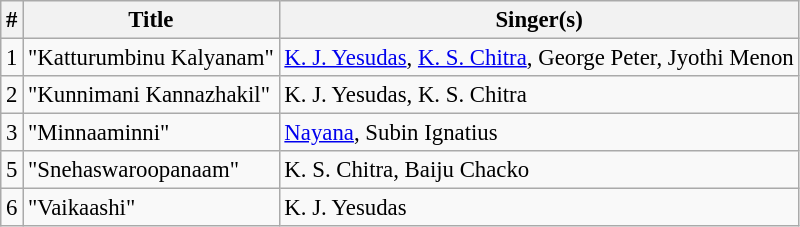<table class="wikitable" style="font-size:95%;">
<tr>
<th>#</th>
<th>Title</th>
<th>Singer(s)</th>
</tr>
<tr>
<td>1</td>
<td>"Katturumbinu Kalyanam"</td>
<td><a href='#'>K. J. Yesudas</a>, <a href='#'>K. S. Chitra</a>, George Peter, Jyothi Menon</td>
</tr>
<tr>
<td>2</td>
<td>"Kunnimani Kannazhakil"</td>
<td>K. J. Yesudas, K. S. Chitra</td>
</tr>
<tr>
<td>3</td>
<td>"Minnaaminni"</td>
<td><a href='#'>Nayana</a>, Subin Ignatius</td>
</tr>
<tr>
<td>5</td>
<td>"Snehaswaroopanaam"</td>
<td>K. S. Chitra, Baiju Chacko</td>
</tr>
<tr>
<td>6</td>
<td>"Vaikaashi"</td>
<td>K. J. Yesudas</td>
</tr>
</table>
